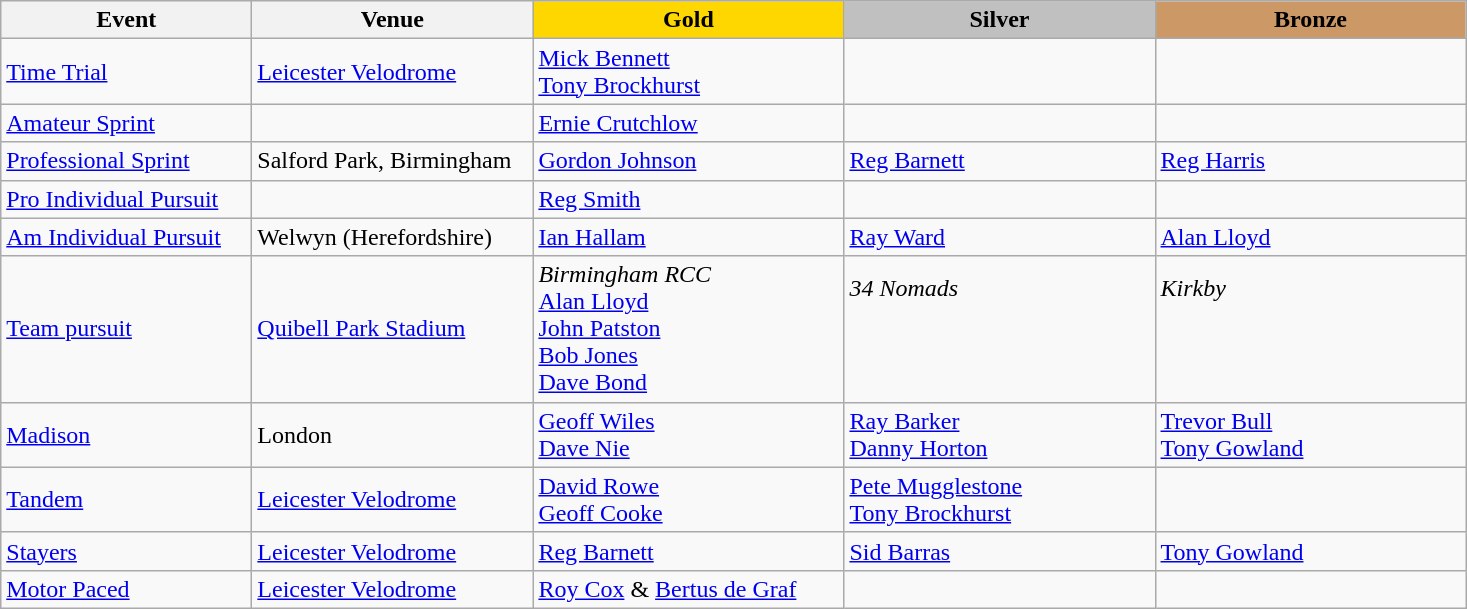<table class="wikitable" style="font-size: 100%">
<tr>
<th width=160>Event</th>
<th width=180>Venue</th>
<th width=200 style="background-color: gold;">Gold</th>
<th width=200 style="background-color: silver;">Silver</th>
<th width=200 style="background-color: #cc9966;">Bronze</th>
</tr>
<tr>
<td><a href='#'>Time Trial</a></td>
<td><a href='#'>Leicester Velodrome</a></td>
<td><a href='#'>Mick Bennett</a><br><a href='#'>Tony Brockhurst</a></td>
<td></td>
<td></td>
</tr>
<tr>
<td><a href='#'>Amateur Sprint</a></td>
<td></td>
<td><a href='#'>Ernie Crutchlow</a></td>
<td></td>
<td></td>
</tr>
<tr>
<td><a href='#'>Professional Sprint</a></td>
<td>Salford Park, Birmingham</td>
<td><a href='#'>Gordon Johnson</a></td>
<td><a href='#'>Reg Barnett</a></td>
<td><a href='#'>Reg Harris</a></td>
</tr>
<tr>
<td><a href='#'>Pro Individual Pursuit</a></td>
<td></td>
<td><a href='#'>Reg Smith</a></td>
<td></td>
<td></td>
</tr>
<tr>
<td><a href='#'>Am Individual Pursuit</a></td>
<td>Welwyn (Herefordshire)</td>
<td><a href='#'>Ian Hallam</a></td>
<td><a href='#'>Ray Ward</a></td>
<td><a href='#'>Alan Lloyd</a></td>
</tr>
<tr>
<td><a href='#'>Team pursuit</a></td>
<td><a href='#'>Quibell Park Stadium</a></td>
<td><em>Birmingham RCC</em><br><a href='#'>Alan Lloyd</a><br> <a href='#'>John Patston</a><br> <a href='#'>Bob Jones</a><br><a href='#'>Dave Bond</a></td>
<td><em>34 Nomads</em><br><br><br><br></td>
<td><em>Kirkby</em><br><br><br><br></td>
</tr>
<tr>
<td><a href='#'>Madison</a></td>
<td>London</td>
<td><a href='#'>Geoff Wiles</a><br><a href='#'>Dave Nie</a></td>
<td><a href='#'>Ray Barker</a><br><a href='#'>Danny Horton</a></td>
<td><a href='#'>Trevor Bull</a><br><a href='#'>Tony Gowland</a></td>
</tr>
<tr>
<td><a href='#'>Tandem</a></td>
<td><a href='#'>Leicester Velodrome</a></td>
<td><a href='#'>David Rowe</a><br><a href='#'>Geoff Cooke</a></td>
<td><a href='#'>Pete Mugglestone</a><br><a href='#'>Tony Brockhurst</a></td>
<td></td>
</tr>
<tr>
<td><a href='#'>Stayers</a></td>
<td><a href='#'>Leicester Velodrome</a></td>
<td><a href='#'>Reg Barnett</a></td>
<td><a href='#'>Sid Barras</a></td>
<td><a href='#'>Tony Gowland</a></td>
</tr>
<tr>
<td><a href='#'>Motor Paced</a></td>
<td><a href='#'>Leicester Velodrome</a></td>
<td><a href='#'>Roy Cox</a> & <a href='#'>Bertus de Graf</a></td>
<td></td>
<td></td>
</tr>
</table>
